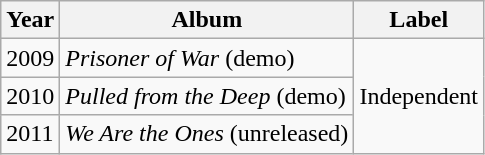<table class="wikitable">
<tr>
<th>Year</th>
<th>Album</th>
<th>Label</th>
</tr>
<tr>
<td>2009</td>
<td><em>Prisoner of War</em> (demo)</td>
<td rowspan="3">Independent</td>
</tr>
<tr>
<td>2010</td>
<td><em>Pulled from the Deep</em> (demo)</td>
</tr>
<tr>
<td>2011</td>
<td><em>We Are the Ones</em> (unreleased)</td>
</tr>
</table>
